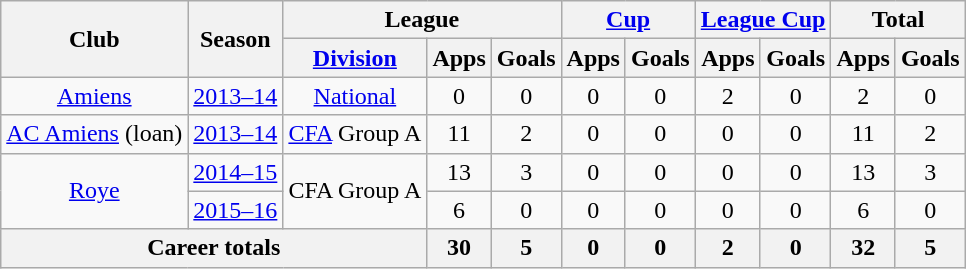<table class="wikitable" style="text-align:center">
<tr>
<th rowspan="2">Club</th>
<th rowspan="2">Season</th>
<th colspan="3">League</th>
<th colspan="2"><a href='#'>Cup</a></th>
<th colspan="2"><a href='#'>League Cup</a></th>
<th colspan="2">Total</th>
</tr>
<tr>
<th><a href='#'>Division</a></th>
<th>Apps</th>
<th>Goals</th>
<th>Apps</th>
<th>Goals</th>
<th>Apps</th>
<th>Goals</th>
<th>Apps</th>
<th>Goals</th>
</tr>
<tr>
<td><a href='#'>Amiens</a></td>
<td><a href='#'>2013–14</a></td>
<td><a href='#'>National</a></td>
<td>0</td>
<td>0</td>
<td>0</td>
<td>0</td>
<td>2</td>
<td>0</td>
<td>2</td>
<td>0</td>
</tr>
<tr>
<td><a href='#'>AC Amiens</a> (loan)</td>
<td><a href='#'>2013–14</a></td>
<td><a href='#'>CFA</a> Group A</td>
<td>11</td>
<td>2</td>
<td>0</td>
<td>0</td>
<td>0</td>
<td>0</td>
<td>11</td>
<td>2</td>
</tr>
<tr>
<td rowspan="2"><a href='#'>Roye</a></td>
<td><a href='#'>2014–15</a></td>
<td rowspan="2">CFA Group A</td>
<td>13</td>
<td>3</td>
<td>0</td>
<td>0</td>
<td>0</td>
<td>0</td>
<td>13</td>
<td>3</td>
</tr>
<tr>
<td><a href='#'>2015–16</a></td>
<td>6</td>
<td>0</td>
<td>0</td>
<td>0</td>
<td>0</td>
<td>0</td>
<td>6</td>
<td>0</td>
</tr>
<tr>
<th colspan="3">Career totals</th>
<th>30</th>
<th>5</th>
<th>0</th>
<th>0</th>
<th>2</th>
<th>0</th>
<th>32</th>
<th>5</th>
</tr>
</table>
